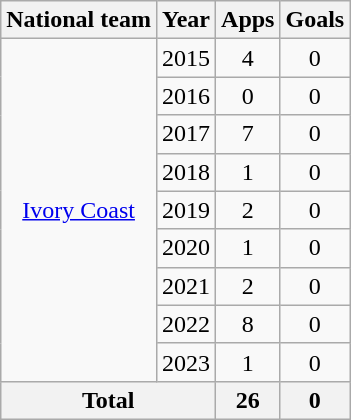<table class="wikitable" style="text-align:center">
<tr>
<th>National team</th>
<th>Year</th>
<th>Apps</th>
<th>Goals</th>
</tr>
<tr>
<td rowspan="9"><a href='#'>Ivory Coast</a></td>
<td>2015</td>
<td>4</td>
<td>0</td>
</tr>
<tr>
<td>2016</td>
<td>0</td>
<td>0</td>
</tr>
<tr>
<td>2017</td>
<td>7</td>
<td>0</td>
</tr>
<tr>
<td>2018</td>
<td>1</td>
<td>0</td>
</tr>
<tr>
<td>2019</td>
<td>2</td>
<td>0</td>
</tr>
<tr>
<td>2020</td>
<td>1</td>
<td>0</td>
</tr>
<tr>
<td>2021</td>
<td>2</td>
<td>0</td>
</tr>
<tr>
<td>2022</td>
<td>8</td>
<td>0</td>
</tr>
<tr>
<td>2023</td>
<td>1</td>
<td>0</td>
</tr>
<tr>
<th colspan="2">Total</th>
<th>26</th>
<th>0</th>
</tr>
</table>
